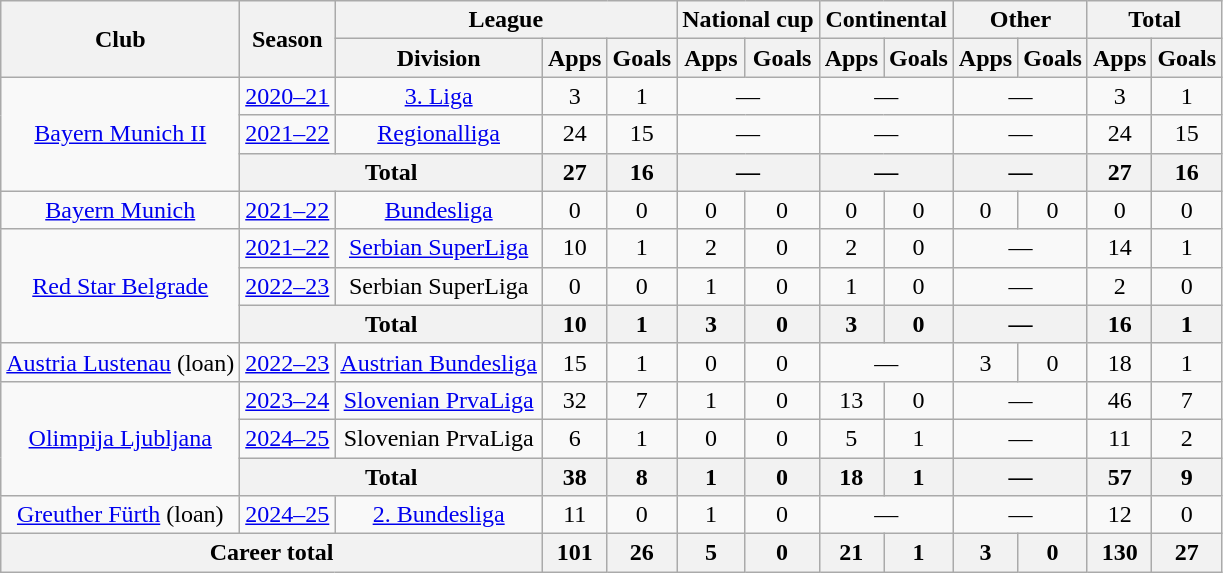<table class="wikitable" style="text-align: center">
<tr>
<th rowspan="2">Club</th>
<th rowspan="2">Season</th>
<th colspan="3">League</th>
<th colspan="2">National cup</th>
<th colspan="2">Continental</th>
<th colspan="2">Other</th>
<th colspan="2">Total</th>
</tr>
<tr>
<th>Division</th>
<th>Apps</th>
<th>Goals</th>
<th>Apps</th>
<th>Goals</th>
<th>Apps</th>
<th>Goals</th>
<th>Apps</th>
<th>Goals</th>
<th>Apps</th>
<th>Goals</th>
</tr>
<tr>
<td rowspan="3"><a href='#'>Bayern Munich II</a></td>
<td><a href='#'>2020–21</a></td>
<td><a href='#'>3. Liga</a></td>
<td>3</td>
<td>1</td>
<td colspan="2">—</td>
<td colspan="2">—</td>
<td colspan="2">—</td>
<td>3</td>
<td>1</td>
</tr>
<tr>
<td><a href='#'>2021–22</a></td>
<td><a href='#'>Regionalliga</a></td>
<td>24</td>
<td>15</td>
<td colspan="2">—</td>
<td colspan="2">—</td>
<td colspan="2">—</td>
<td>24</td>
<td>15</td>
</tr>
<tr>
<th colspan="2">Total</th>
<th>27</th>
<th>16</th>
<th colspan="2">—</th>
<th colspan="2">—</th>
<th colspan="2">—</th>
<th>27</th>
<th>16</th>
</tr>
<tr>
<td><a href='#'>Bayern Munich</a></td>
<td><a href='#'>2021–22</a></td>
<td><a href='#'>Bundesliga</a></td>
<td>0</td>
<td>0</td>
<td>0</td>
<td>0</td>
<td>0</td>
<td>0</td>
<td>0</td>
<td>0</td>
<td>0</td>
<td>0</td>
</tr>
<tr>
<td rowspan="3"><a href='#'>Red Star Belgrade</a></td>
<td><a href='#'>2021–22</a></td>
<td><a href='#'>Serbian SuperLiga</a></td>
<td>10</td>
<td>1</td>
<td>2</td>
<td>0</td>
<td>2</td>
<td>0</td>
<td colspan="2">—</td>
<td>14</td>
<td>1</td>
</tr>
<tr>
<td><a href='#'>2022–23</a></td>
<td>Serbian SuperLiga</td>
<td>0</td>
<td>0</td>
<td>1</td>
<td>0</td>
<td>1</td>
<td>0</td>
<td colspan="2">—</td>
<td>2</td>
<td>0</td>
</tr>
<tr>
<th colspan="2">Total</th>
<th>10</th>
<th>1</th>
<th>3</th>
<th>0</th>
<th>3</th>
<th>0</th>
<th colspan="2">—</th>
<th>16</th>
<th>1</th>
</tr>
<tr>
<td><a href='#'>Austria Lustenau</a> (loan)</td>
<td><a href='#'>2022–23</a></td>
<td><a href='#'>Austrian Bundesliga</a></td>
<td>15</td>
<td>1</td>
<td>0</td>
<td>0</td>
<td colspan="2">—</td>
<td>3</td>
<td>0</td>
<td>18</td>
<td>1</td>
</tr>
<tr>
<td rowspan="3"><a href='#'>Olimpija Ljubljana</a></td>
<td><a href='#'>2023–24</a></td>
<td><a href='#'>Slovenian PrvaLiga</a></td>
<td>32</td>
<td>7</td>
<td>1</td>
<td>0</td>
<td>13</td>
<td>0</td>
<td colspan="2">—</td>
<td>46</td>
<td>7</td>
</tr>
<tr>
<td><a href='#'>2024–25</a></td>
<td>Slovenian PrvaLiga</td>
<td>6</td>
<td>1</td>
<td>0</td>
<td>0</td>
<td>5</td>
<td>1</td>
<td colspan="2">—</td>
<td>11</td>
<td>2</td>
</tr>
<tr>
<th colspan="2">Total</th>
<th>38</th>
<th>8</th>
<th>1</th>
<th>0</th>
<th>18</th>
<th>1</th>
<th colspan="2">—</th>
<th>57</th>
<th>9</th>
</tr>
<tr>
<td><a href='#'>Greuther Fürth</a> (loan)</td>
<td><a href='#'>2024–25</a></td>
<td><a href='#'>2. Bundesliga</a></td>
<td>11</td>
<td>0</td>
<td>1</td>
<td>0</td>
<td colspan="2">—</td>
<td colspan="2">—</td>
<td>12</td>
<td>0</td>
</tr>
<tr>
<th colspan="3">Career total</th>
<th>101</th>
<th>26</th>
<th>5</th>
<th>0</th>
<th>21</th>
<th>1</th>
<th>3</th>
<th>0</th>
<th>130</th>
<th>27</th>
</tr>
</table>
